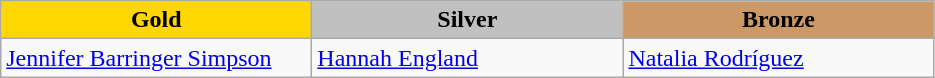<table class="wikitable" style="text-align:left">
<tr align="center">
<td width=200 bgcolor=gold><strong>Gold</strong></td>
<td width=200 bgcolor=silver><strong>Silver</strong></td>
<td width=200 bgcolor=CC9966><strong>Bronze</strong></td>
</tr>
<tr>
<td><a href='#'>Jennifer Barringer Simpson</a><br><em></em></td>
<td><a href='#'>Hannah England</a><br><em></em></td>
<td><a href='#'>Natalia Rodríguez</a><br><em></em></td>
</tr>
</table>
